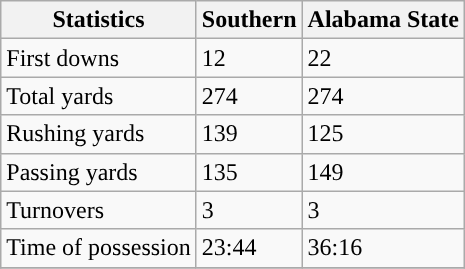<table class="wikitable">
<tr>
<th>Statistics</th>
<th>Southern</th>
<th>Alabama State</th>
</tr>
<tr>
<td>First downs</td>
<td>12</td>
<td>22</td>
</tr>
<tr>
<td>Total yards</td>
<td>274</td>
<td>274</td>
</tr>
<tr>
<td>Rushing yards</td>
<td>139</td>
<td>125</td>
</tr>
<tr>
<td>Passing yards</td>
<td>135</td>
<td>149</td>
</tr>
<tr>
<td>Turnovers</td>
<td>3</td>
<td>3</td>
</tr>
<tr>
<td>Time of possession</td>
<td>23:44</td>
<td>36:16</td>
</tr>
<tr>
</tr>
</table>
